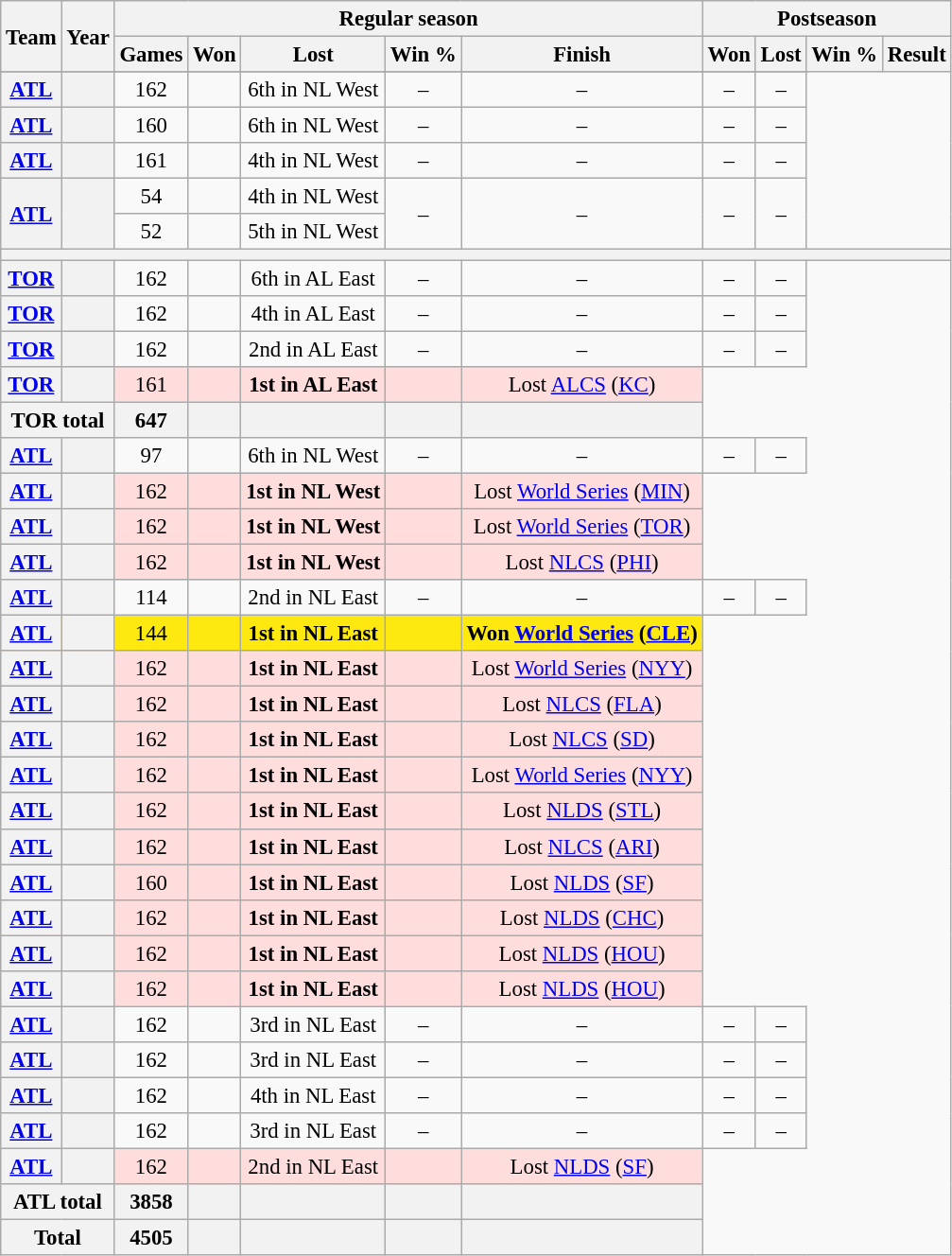<table class="wikitable" style="font-size: 95%; text-align:center;">
<tr>
<th rowspan="2">Team</th>
<th rowspan="2">Year</th>
<th colspan="5">Regular season</th>
<th colspan="4">Postseason</th>
</tr>
<tr>
<th>Games</th>
<th>Won</th>
<th>Lost</th>
<th>Win %</th>
<th>Finish</th>
<th>Won</th>
<th>Lost</th>
<th>Win %</th>
<th>Result</th>
</tr>
<tr>
</tr>
<tr>
<th><a href='#'>ATL</a></th>
<th></th>
<td>162</td>
<td></td>
<td>6th in NL West</td>
<td>–</td>
<td>–</td>
<td>–</td>
<td>–</td>
</tr>
<tr>
<th><a href='#'>ATL</a></th>
<th></th>
<td>160</td>
<td></td>
<td>6th in NL West</td>
<td>–</td>
<td>–</td>
<td>–</td>
<td>–</td>
</tr>
<tr>
<th><a href='#'>ATL</a></th>
<th></th>
<td>161</td>
<td></td>
<td>4th in NL West</td>
<td>–</td>
<td>–</td>
<td>–</td>
<td>–</td>
</tr>
<tr>
<th rowspan="2"><a href='#'>ATL</a></th>
<th rowspan="2"></th>
<td>54</td>
<td></td>
<td>4th in NL West</td>
<td rowspan="2">–</td>
<td rowspan="2">–</td>
<td rowspan="2">–</td>
<td rowspan="2">–</td>
</tr>
<tr>
<td>52</td>
<td></td>
<td>5th in NL West</td>
</tr>
<tr>
<th colspan="11"></th>
</tr>
<tr>
<th><a href='#'>TOR</a></th>
<th></th>
<td>162</td>
<td></td>
<td>6th in AL East</td>
<td>–</td>
<td>–</td>
<td>–</td>
<td>–</td>
</tr>
<tr>
<th><a href='#'>TOR</a></th>
<th></th>
<td>162</td>
<td></td>
<td>4th in AL East</td>
<td>–</td>
<td>–</td>
<td>–</td>
<td>–</td>
</tr>
<tr>
<th><a href='#'>TOR</a></th>
<th></th>
<td>162</td>
<td></td>
<td>2nd in AL East</td>
<td>–</td>
<td>–</td>
<td>–</td>
<td>–</td>
</tr>
<tr style="background:#fdd">
<th><a href='#'>TOR</a></th>
<th></th>
<td>161</td>
<td></td>
<td><strong>1st in AL East</strong></td>
<td></td>
<td>Lost <a href='#'>ALCS</a> (<a href='#'>KC</a>)</td>
</tr>
<tr>
<th colspan="2">TOR total</th>
<th>647</th>
<th></th>
<th></th>
<th></th>
<th></th>
</tr>
<tr>
<th><a href='#'>ATL</a></th>
<th></th>
<td>97</td>
<td></td>
<td>6th in NL West</td>
<td>–</td>
<td>–</td>
<td>–</td>
<td>–</td>
</tr>
<tr style="background:#fdd">
<th><a href='#'>ATL</a></th>
<th></th>
<td>162</td>
<td></td>
<td><strong>1st in NL West</strong></td>
<td></td>
<td>Lost <a href='#'>World Series</a> (<a href='#'>MIN</a>)</td>
</tr>
<tr style="background:#fdd">
<th><a href='#'>ATL</a></th>
<th></th>
<td>162</td>
<td></td>
<td><strong>1st in NL West</strong></td>
<td></td>
<td>Lost <a href='#'>World Series</a> (<a href='#'>TOR</a>)</td>
</tr>
<tr style="background:#fdd">
<th><a href='#'>ATL</a></th>
<th></th>
<td>162</td>
<td></td>
<td><strong>1st in NL West</strong></td>
<td></td>
<td>Lost <a href='#'>NLCS</a> (<a href='#'>PHI</a>)</td>
</tr>
<tr>
<th><a href='#'>ATL</a></th>
<th></th>
<td>114</td>
<td></td>
<td>2nd in NL East</td>
<td>–</td>
<td>–</td>
<td>–</td>
<td>–</td>
</tr>
<tr style="background:#fde910">
<th><a href='#'>ATL</a></th>
<th></th>
<td>144</td>
<td></td>
<td><strong>1st in NL East</strong></td>
<td></td>
<td><strong>Won <a href='#'>World Series</a> (<a href='#'>CLE</a>)</strong></td>
</tr>
<tr style="background:#fdd">
<th><a href='#'>ATL</a></th>
<th></th>
<td>162</td>
<td></td>
<td><strong>1st in NL East</strong></td>
<td></td>
<td>Lost <a href='#'>World Series</a> (<a href='#'>NYY</a>)</td>
</tr>
<tr style="background:#fdd">
<th><a href='#'>ATL</a></th>
<th></th>
<td>162</td>
<td></td>
<td><strong>1st in NL East</strong></td>
<td></td>
<td>Lost <a href='#'>NLCS</a> (<a href='#'>FLA</a>)</td>
</tr>
<tr style="background:#fdd">
<th><a href='#'>ATL</a></th>
<th></th>
<td>162</td>
<td></td>
<td><strong>1st in NL East</strong></td>
<td></td>
<td>Lost <a href='#'>NLCS</a> (<a href='#'>SD</a>)</td>
</tr>
<tr style="background:#fdd">
<th><a href='#'>ATL</a></th>
<th></th>
<td>162</td>
<td></td>
<td><strong>1st in NL East</strong></td>
<td></td>
<td>Lost <a href='#'>World Series</a> (<a href='#'>NYY</a>)</td>
</tr>
<tr style="background:#fdd">
<th><a href='#'>ATL</a></th>
<th></th>
<td>162</td>
<td></td>
<td><strong>1st in NL East</strong></td>
<td></td>
<td>Lost <a href='#'>NLDS</a> (<a href='#'>STL</a>)</td>
</tr>
<tr style="background:#fdd">
<th><a href='#'>ATL</a></th>
<th></th>
<td>162</td>
<td></td>
<td><strong>1st in NL East</strong></td>
<td></td>
<td>Lost <a href='#'>NLCS</a> (<a href='#'>ARI</a>)</td>
</tr>
<tr style="background:#fdd">
<th><a href='#'>ATL</a></th>
<th></th>
<td>160</td>
<td></td>
<td><strong>1st in NL East</strong></td>
<td></td>
<td>Lost <a href='#'>NLDS</a> (<a href='#'>SF</a>)</td>
</tr>
<tr style="background:#fdd">
<th><a href='#'>ATL</a></th>
<th></th>
<td>162</td>
<td></td>
<td><strong>1st in NL East</strong></td>
<td></td>
<td>Lost <a href='#'>NLDS</a> (<a href='#'>CHC</a>)</td>
</tr>
<tr style="background:#fdd">
<th><a href='#'>ATL</a></th>
<th></th>
<td>162</td>
<td></td>
<td><strong>1st in NL East</strong></td>
<td></td>
<td>Lost <a href='#'>NLDS</a> (<a href='#'>HOU</a>)</td>
</tr>
<tr style="background:#fdd">
<th><a href='#'>ATL</a></th>
<th></th>
<td>162</td>
<td></td>
<td><strong>1st in NL East</strong></td>
<td></td>
<td>Lost <a href='#'>NLDS</a> (<a href='#'>HOU</a>)</td>
</tr>
<tr>
<th><a href='#'>ATL</a></th>
<th></th>
<td>162</td>
<td></td>
<td>3rd in NL East</td>
<td>–</td>
<td>–</td>
<td>–</td>
<td>–</td>
</tr>
<tr>
<th><a href='#'>ATL</a></th>
<th></th>
<td>162</td>
<td></td>
<td>3rd in NL East</td>
<td>–</td>
<td>–</td>
<td>–</td>
<td>–</td>
</tr>
<tr>
<th><a href='#'>ATL</a></th>
<th></th>
<td>162</td>
<td></td>
<td>4th in NL East</td>
<td>–</td>
<td>–</td>
<td>–</td>
<td>–</td>
</tr>
<tr>
<th><a href='#'>ATL</a></th>
<th></th>
<td>162</td>
<td></td>
<td>3rd in NL East</td>
<td>–</td>
<td>–</td>
<td>–</td>
<td>–</td>
</tr>
<tr style="background:#fdd">
<th><a href='#'>ATL</a></th>
<th></th>
<td>162</td>
<td></td>
<td>2nd in NL East</td>
<td></td>
<td>Lost <a href='#'>NLDS</a> (<a href='#'>SF</a>)</td>
</tr>
<tr>
<th colspan="2">ATL total</th>
<th>3858</th>
<th></th>
<th></th>
<th></th>
<th></th>
</tr>
<tr>
<th colspan="2">Total</th>
<th>4505</th>
<th></th>
<th></th>
<th></th>
<th></th>
</tr>
</table>
